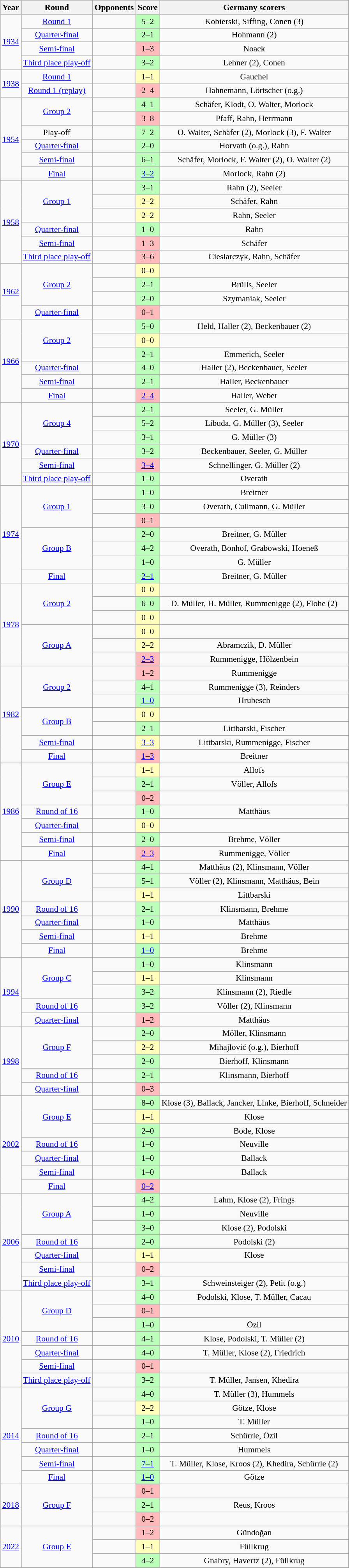<table class="wikitable sortable collapsible collapsed" style="text-align: center; font-size: 90%;">
<tr>
<th>Year</th>
<th>Round</th>
<th>Opponents</th>
<th>Score</th>
<th>Germany scorers</th>
</tr>
<tr>
<td rowspan="4"><a href='#'>1934</a></td>
<td><a href='#'>Round 1</a></td>
<td></td>
<td bgcolor="#bbffbb">5–2</td>
<td>Kobierski, Siffing, Conen (3)</td>
</tr>
<tr>
<td><a href='#'>Quarter-final</a></td>
<td></td>
<td bgcolor="#bbffbb">2–1</td>
<td>Hohmann (2)</td>
</tr>
<tr>
<td><a href='#'>Semi-final</a></td>
<td></td>
<td bgcolor="#ffbbbb">1–3</td>
<td>Noack</td>
</tr>
<tr>
<td><a href='#'>Third place play-off</a></td>
<td></td>
<td bgcolor="#bbffbb">3–2</td>
<td>Lehner (2), Conen</td>
</tr>
<tr>
<td rowspan="2"><a href='#'>1938</a></td>
<td><a href='#'>Round 1</a></td>
<td></td>
<td bgcolor="#ffffbb">1–1 </td>
<td>Gauchel</td>
</tr>
<tr>
<td><a href='#'>Round 1 (replay)</a></td>
<td></td>
<td bgcolor="#ffbbbb">2–4</td>
<td>Hahnemann, Lörtscher (o.g.)</td>
</tr>
<tr>
<td rowspan="6"><a href='#'>1954</a></td>
<td rowspan=2><a href='#'>Group 2</a></td>
<td></td>
<td bgcolor="#bbffbb">4–1</td>
<td>Schäfer, Klodt, O. Walter, Morlock</td>
</tr>
<tr>
<td></td>
<td bgcolor="#ffbbbb">3–8</td>
<td>Pfaff, Rahn, Herrmann</td>
</tr>
<tr>
<td>Play-off</td>
<td></td>
<td bgcolor="#bbffbb">7–2</td>
<td>O. Walter, Schäfer (2), Morlock (3), F. Walter</td>
</tr>
<tr>
<td><a href='#'>Quarter-final</a></td>
<td></td>
<td bgcolor="#bbffbb">2–0</td>
<td>Horvath (o.g.), Rahn</td>
</tr>
<tr>
<td><a href='#'>Semi-final</a></td>
<td></td>
<td bgcolor="#bbffbb">6–1</td>
<td>Schäfer, Morlock, F. Walter (2), O. Walter (2)</td>
</tr>
<tr>
<td><a href='#'>Final</a></td>
<td></td>
<td bgcolor="#bbffbb"><a href='#'>3–2</a></td>
<td>Morlock, Rahn (2)</td>
</tr>
<tr>
<td rowspan="6"><a href='#'>1958</a></td>
<td rowspan=3><a href='#'>Group 1</a></td>
<td></td>
<td bgcolor="#bbffbb">3–1</td>
<td>Rahn (2), Seeler</td>
</tr>
<tr>
<td></td>
<td bgcolor="#ffffbb">2–2</td>
<td>Schäfer, Rahn</td>
</tr>
<tr>
<td></td>
<td bgcolor="#ffffbb">2–2</td>
<td>Rahn, Seeler</td>
</tr>
<tr>
<td><a href='#'>Quarter-final</a></td>
<td></td>
<td bgcolor="#bbffbb">1–0</td>
<td>Rahn</td>
</tr>
<tr>
<td><a href='#'>Semi-final</a></td>
<td></td>
<td bgcolor="#ffbbbb">1–3</td>
<td>Schäfer</td>
</tr>
<tr>
<td><a href='#'>Third place play-off</a></td>
<td></td>
<td bgcolor="#ffbbbb">3–6</td>
<td>Cieslarczyk, Rahn, Schäfer</td>
</tr>
<tr>
<td rowspan="4"><a href='#'>1962</a></td>
<td rowspan=3><a href='#'>Group 2</a></td>
<td></td>
<td bgcolor="#ffffbb">0–0</td>
<td></td>
</tr>
<tr>
<td></td>
<td bgcolor="#bbffbb">2–1</td>
<td>Brülls, Seeler</td>
</tr>
<tr>
<td></td>
<td bgcolor="#bbffbb">2–0</td>
<td>Szymaniak, Seeler</td>
</tr>
<tr>
<td><a href='#'>Quarter-final</a></td>
<td></td>
<td bgcolor="#ffbbbb">0–1</td>
<td></td>
</tr>
<tr>
<td rowspan="6"><a href='#'>1966</a></td>
<td rowspan=3><a href='#'>Group 2</a></td>
<td></td>
<td bgcolor="#bbffbb">5–0</td>
<td>Held, Haller (2), Beckenbauer (2)</td>
</tr>
<tr>
<td></td>
<td bgcolor="#ffffbb">0–0</td>
</tr>
<tr>
<td></td>
<td bgcolor="#bbffbb">2–1</td>
<td>Emmerich, Seeler</td>
</tr>
<tr>
<td><a href='#'>Quarter-final</a></td>
<td></td>
<td bgcolor="#bbffbb">4–0</td>
<td>Haller (2), Beckenbauer, Seeler</td>
</tr>
<tr>
<td><a href='#'>Semi-final</a></td>
<td></td>
<td bgcolor="#bbffbb">2–1</td>
<td>Haller, Beckenbauer</td>
</tr>
<tr>
<td><a href='#'>Final</a></td>
<td></td>
<td bgcolor="#ffbbbb"><a href='#'>2–4</a> </td>
<td>Haller, Weber</td>
</tr>
<tr>
<td rowspan="6"><a href='#'>1970</a></td>
<td rowspan=3><a href='#'>Group 4</a></td>
<td></td>
<td bgcolor="#bbffbb">2–1</td>
<td>Seeler, G. Müller</td>
</tr>
<tr>
<td></td>
<td bgcolor="#bbffbb">5–2</td>
<td>Libuda, G. Müller (3), Seeler</td>
</tr>
<tr>
<td></td>
<td bgcolor="#bbffbb">3–1</td>
<td>G. Müller (3)</td>
</tr>
<tr>
<td><a href='#'>Quarter-final</a></td>
<td></td>
<td bgcolor="#bbffbb">3–2 </td>
<td>Beckenbauer, Seeler, G. Müller</td>
</tr>
<tr>
<td><a href='#'>Semi-final</a></td>
<td></td>
<td bgcolor="#ffbbbb"><a href='#'>3–4</a> </td>
<td>Schnellinger, G. Müller (2)</td>
</tr>
<tr>
<td><a href='#'>Third place play-off</a></td>
<td></td>
<td bgcolor="#bbffbb">1–0</td>
<td>Overath</td>
</tr>
<tr>
<td rowspan="7"><a href='#'>1974</a></td>
<td rowspan=3><a href='#'>Group 1</a></td>
<td></td>
<td bgcolor="#bbffbb">1–0</td>
<td>Breitner</td>
</tr>
<tr>
<td></td>
<td bgcolor="#bbffbb">3–0</td>
<td>Overath, Cullmann, G. Müller</td>
</tr>
<tr>
<td></td>
<td bgcolor="#ffbbbb">0–1</td>
<td></td>
</tr>
<tr>
<td rowspan=3><a href='#'>Group B</a></td>
<td></td>
<td bgcolor="#bbffbb">2–0</td>
<td>Breitner, G. Müller</td>
</tr>
<tr>
<td></td>
<td bgcolor="#bbffbb">4–2</td>
<td>Overath, Bonhof, Grabowski, Hoeneß</td>
</tr>
<tr>
<td></td>
<td bgcolor="#bbffbb">1–0</td>
<td>G. Müller</td>
</tr>
<tr>
<td><a href='#'>Final</a></td>
<td></td>
<td bgcolor="#bbffbb"><a href='#'>2–1</a></td>
<td>Breitner, G. Müller</td>
</tr>
<tr>
<td rowspan="6"><a href='#'>1978</a></td>
<td rowspan=3><a href='#'>Group 2</a></td>
<td></td>
<td bgcolor="#ffffbb">0–0</td>
<td></td>
</tr>
<tr>
<td></td>
<td bgcolor="#bbffbb">6–0</td>
<td>D. Müller, H. Müller, Rummenigge (2), Flohe (2)</td>
</tr>
<tr>
<td></td>
<td bgcolor="#ffffbb">0–0</td>
<td></td>
</tr>
<tr>
<td rowspan=3><a href='#'>Group A</a></td>
<td></td>
<td bgcolor="#ffffbb">0–0</td>
<td></td>
</tr>
<tr>
<td></td>
<td bgcolor="#ffffbb">2–2</td>
<td>Abramczik, D. Müller</td>
</tr>
<tr>
<td></td>
<td bgcolor="#ffbbbb"><a href='#'>2–3</a></td>
<td>Rummenigge, Hölzenbein</td>
</tr>
<tr>
<td rowspan="7"><a href='#'>1982</a></td>
<td rowspan=3><a href='#'>Group 2</a></td>
<td></td>
<td bgcolor="#ffbbbb">1–2</td>
<td>Rummenigge</td>
</tr>
<tr>
<td></td>
<td bgcolor="#bbffbb">4–1</td>
<td>Rummenigge (3), Reinders</td>
</tr>
<tr>
<td></td>
<td bgcolor="#bbffbb"><a href='#'>1–0</a></td>
<td>Hrubesch</td>
</tr>
<tr>
<td rowspan=2><a href='#'>Group B</a></td>
<td></td>
<td bgcolor="#ffffbb">0–0</td>
<td></td>
</tr>
<tr>
<td></td>
<td bgcolor="#bbffbb">2–1</td>
<td>Littbarski, Fischer</td>
</tr>
<tr>
<td><a href='#'>Semi-final</a></td>
<td></td>
<td bgcolor="#ffffbb"><a href='#'>3–3</a>  </td>
<td>Littbarski, Rummenigge, Fischer</td>
</tr>
<tr>
<td><a href='#'>Final</a></td>
<td></td>
<td bgcolor="#ffbbbb"><a href='#'>1–3</a></td>
<td>Breitner</td>
</tr>
<tr>
<td rowspan="7"><a href='#'>1986</a></td>
<td rowspan=3><a href='#'>Group E</a></td>
<td></td>
<td bgcolor="#ffffbb">1–1</td>
<td>Allofs</td>
</tr>
<tr>
<td></td>
<td bgcolor="#bbffbb">2–1</td>
<td>Völler, Allofs</td>
</tr>
<tr>
<td></td>
<td bgcolor="#ffbbbb">0–2</td>
<td></td>
</tr>
<tr>
<td><a href='#'>Round of 16</a></td>
<td></td>
<td bgcolor="#bbffbb">1–0</td>
<td>Matthäus</td>
</tr>
<tr>
<td><a href='#'>Quarter-final</a></td>
<td></td>
<td bgcolor="#ffffbb">0–0  </td>
<td></td>
</tr>
<tr>
<td><a href='#'>Semi-final</a></td>
<td></td>
<td bgcolor="#bbffbb">2–0</td>
<td>Brehme, Völler</td>
</tr>
<tr>
<td><a href='#'>Final</a></td>
<td></td>
<td bgcolor="#ffbbbb"><a href='#'>2–3</a></td>
<td>Rummenigge, Völler</td>
</tr>
<tr>
<td rowspan="7"><a href='#'>1990</a></td>
<td rowspan=3><a href='#'>Group D</a></td>
<td></td>
<td bgcolor="#bbffbb">4–1</td>
<td>Matthäus (2), Klinsmann, Völler</td>
</tr>
<tr>
<td></td>
<td bgcolor="#bbffbb">5–1</td>
<td>Völler (2), Klinsmann, Matthäus, Bein</td>
</tr>
<tr>
<td></td>
<td bgcolor="#ffffbb">1–1</td>
<td>Littbarski</td>
</tr>
<tr>
<td><a href='#'>Round of 16</a></td>
<td></td>
<td bgcolor="#bbffbb">2–1</td>
<td>Klinsmann, Brehme</td>
</tr>
<tr>
<td><a href='#'>Quarter-final</a></td>
<td></td>
<td bgcolor="#bbffbb">1–0</td>
<td>Matthäus</td>
</tr>
<tr>
<td><a href='#'>Semi-final</a></td>
<td></td>
<td bgcolor="#ffffbb">1–1  </td>
<td>Brehme</td>
</tr>
<tr>
<td><a href='#'>Final</a></td>
<td></td>
<td bgcolor="#bbffbb"><a href='#'>1–0</a></td>
<td>Brehme</td>
</tr>
<tr>
<td rowspan="5"><a href='#'>1994</a></td>
<td rowspan=3><a href='#'>Group C</a></td>
<td></td>
<td bgcolor="#bbffbb">1–0</td>
<td>Klinsmann</td>
</tr>
<tr>
<td></td>
<td bgcolor="#ffffbb">1–1</td>
<td>Klinsmann</td>
</tr>
<tr>
<td></td>
<td bgcolor="#bbffbb">3–2</td>
<td>Klinsmann (2), Riedle</td>
</tr>
<tr>
<td><a href='#'>Round of 16</a></td>
<td></td>
<td bgcolor="#bbffbb">3–2</td>
<td>Völler (2), Klinsmann</td>
</tr>
<tr>
<td><a href='#'>Quarter-final</a></td>
<td></td>
<td bgcolor="#ffbbbb">1–2</td>
<td>Matthäus</td>
</tr>
<tr>
<td rowspan="5"><a href='#'>1998</a></td>
<td rowspan=3><a href='#'>Group F</a></td>
<td></td>
<td bgcolor="#bbffbb">2–0</td>
<td>Möller, Klinsmann</td>
</tr>
<tr>
<td></td>
<td bgcolor="#ffffbb">2–2</td>
<td>Mihajlović (o.g.), Bierhoff</td>
</tr>
<tr>
<td></td>
<td bgcolor="#bbffbb">2–0</td>
<td>Bierhoff, Klinsmann</td>
</tr>
<tr>
<td><a href='#'>Round of 16</a></td>
<td></td>
<td bgcolor="#bbffbb">2–1</td>
<td>Klinsmann, Bierhoff</td>
</tr>
<tr>
<td><a href='#'>Quarter-final</a></td>
<td></td>
<td bgcolor="#ffbbbb">0–3</td>
<td></td>
</tr>
<tr>
<td rowspan="7"><a href='#'>2002</a></td>
<td rowspan=3><a href='#'>Group E</a></td>
<td></td>
<td bgcolor="#bbffbb">8–0</td>
<td>Klose (3), Ballack, Jancker, Linke, Bierhoff, Schneider</td>
</tr>
<tr>
<td></td>
<td bgcolor="#ffffbb">1–1</td>
<td>Klose</td>
</tr>
<tr>
<td></td>
<td bgcolor="#bbffbb">2–0</td>
<td>Bode, Klose</td>
</tr>
<tr>
<td><a href='#'>Round of 16</a></td>
<td></td>
<td bgcolor="#bbffbb">1–0</td>
<td>Neuville</td>
</tr>
<tr>
<td><a href='#'>Quarter-final</a></td>
<td></td>
<td bgcolor="#bbffbb">1–0</td>
<td>Ballack</td>
</tr>
<tr>
<td><a href='#'>Semi-final</a></td>
<td></td>
<td bgcolor="#bbffbb">1–0</td>
<td>Ballack</td>
</tr>
<tr>
<td><a href='#'>Final</a></td>
<td></td>
<td bgcolor="#ffbbbb"><a href='#'>0–2</a></td>
<td></td>
</tr>
<tr>
<td rowspan="7"><a href='#'>2006</a></td>
<td rowspan=3><a href='#'>Group A</a></td>
<td></td>
<td bgcolor="#bbffbb">4–2</td>
<td>Lahm, Klose (2), Frings</td>
</tr>
<tr>
<td></td>
<td bgcolor="#bbffbb">1–0</td>
<td>Neuville</td>
</tr>
<tr>
<td></td>
<td bgcolor="#bbffbb">3–0</td>
<td>Klose (2), Podolski</td>
</tr>
<tr>
<td><a href='#'>Round of 16</a></td>
<td></td>
<td bgcolor="#bbffbb">2–0</td>
<td>Podolski (2)</td>
</tr>
<tr>
<td><a href='#'>Quarter-final</a></td>
<td></td>
<td bgcolor="#ffffbb">1–1  </td>
<td>Klose</td>
</tr>
<tr>
<td><a href='#'>Semi-final</a></td>
<td></td>
<td bgcolor="#ffbbbb">0–2 </td>
<td></td>
</tr>
<tr>
<td><a href='#'>Third place play-off</a></td>
<td></td>
<td bgcolor="#bbffbb">3–1</td>
<td>Schweinsteiger (2), Petit (o.g.)</td>
</tr>
<tr>
<td rowspan="7"><a href='#'>2010</a></td>
<td rowspan=3><a href='#'>Group D</a></td>
<td></td>
<td bgcolor="#bbffbb">4–0</td>
<td>Podolski, Klose, T. Müller, Cacau</td>
</tr>
<tr>
<td></td>
<td bgcolor="#ffbbbb">0–1</td>
<td></td>
</tr>
<tr>
<td></td>
<td bgcolor="#bbffbb">1–0</td>
<td>Özil</td>
</tr>
<tr>
<td><a href='#'>Round of 16</a></td>
<td></td>
<td bgcolor="#bbffbb">4–1</td>
<td>Klose, Podolski, T. Müller (2)</td>
</tr>
<tr>
<td><a href='#'>Quarter-final</a></td>
<td></td>
<td bgcolor="#bbffbb">4–0</td>
<td>T. Müller, Klose (2), Friedrich</td>
</tr>
<tr>
<td><a href='#'>Semi-final</a></td>
<td></td>
<td bgcolor="#ffbbbb">0–1</td>
<td></td>
</tr>
<tr>
<td><a href='#'>Third place play-off</a></td>
<td></td>
<td bgcolor="#bbffbb">3–2</td>
<td>T. Müller, Jansen, Khedira</td>
</tr>
<tr>
<td rowspan="7"><a href='#'>2014</a></td>
<td rowspan=3><a href='#'>Group G</a></td>
<td></td>
<td bgcolor="#bbffbb">4–0</td>
<td>T. Müller (3), Hummels</td>
</tr>
<tr>
<td></td>
<td bgcolor="#ffffbb">2–2</td>
<td>Götze, Klose</td>
</tr>
<tr>
<td></td>
<td bgcolor="#bbffbb">1–0</td>
<td>T. Müller</td>
</tr>
<tr>
<td><a href='#'>Round of 16</a></td>
<td></td>
<td bgcolor="#bbffbb">2–1 </td>
<td>Schürrle, Özil</td>
</tr>
<tr>
<td><a href='#'>Quarter-final</a></td>
<td></td>
<td bgcolor="#bbffbb">1–0</td>
<td>Hummels</td>
</tr>
<tr>
<td><a href='#'>Semi-final</a></td>
<td></td>
<td bgcolor="#bbffbb"><a href='#'>7–1</a></td>
<td>T. Müller, Klose, Kroos (2), Khedira, Schürrle (2)</td>
</tr>
<tr>
<td><a href='#'>Final</a></td>
<td></td>
<td bgcolor="#bbffbb"><a href='#'>1–0</a> </td>
<td>Götze</td>
</tr>
<tr>
<td rowspan="3"><a href='#'>2018</a></td>
<td rowspan=3><a href='#'>Group F</a></td>
<td></td>
<td bgcolor="#ffbbbb">0–1</td>
<td></td>
</tr>
<tr>
<td></td>
<td bgcolor="#bbffbb">2–1</td>
<td>Reus, Kroos</td>
</tr>
<tr>
<td></td>
<td bgcolor="#ffbbbb">0–2</td>
<td></td>
</tr>
<tr>
<td rowspan="3"><a href='#'>2022</a></td>
<td rowspan=3><a href='#'>Group E</a></td>
<td></td>
<td bgcolor="#ffbbbb">1–2</td>
<td>Gündoğan</td>
</tr>
<tr>
<td></td>
<td bgcolor="#ffffbb">1–1</td>
<td>Füllkrug</td>
</tr>
<tr>
<td></td>
<td bgcolor="#bbffbb">4–2</td>
<td>Gnabry, Havertz (2), Füllkrug</td>
</tr>
</table>
